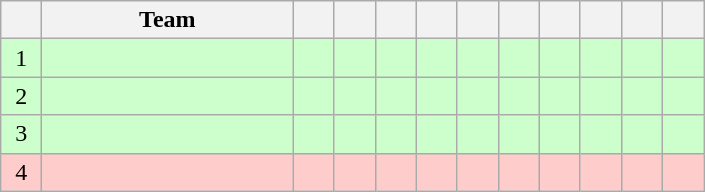<table class=wikitable style="text-align: center;">
<tr>
<th style="width: 20px;"></th>
<th style="width: 160px;">Team</th>
<th style="width: 20px;"></th>
<th style="width: 20px;"></th>
<th style="width: 20px;"></th>
<th style="width: 20px;"></th>
<th style="width: 20px;"></th>
<th style="width: 20px;"></th>
<th style="width: 20px;"></th>
<th style="width: 20px;"></th>
<th style="width: 20px;"></th>
<th style="width: 20px;"></th>
</tr>
<tr style="background: #CCFFCC;">
<td>1</td>
<td style="text-align: left;"></td>
<td></td>
<td></td>
<td></td>
<td></td>
<td></td>
<td></td>
<td></td>
<td></td>
<td></td>
<td></td>
</tr>
<tr style="background: #CCFFCC;">
<td>2</td>
<td style="text-align: left;"></td>
<td></td>
<td></td>
<td></td>
<td></td>
<td></td>
<td></td>
<td></td>
<td></td>
<td></td>
<td></td>
</tr>
<tr style="background: #CCFFCC;">
<td>3</td>
<td style="text-align: left;"></td>
<td></td>
<td></td>
<td></td>
<td></td>
<td></td>
<td></td>
<td></td>
<td></td>
<td></td>
<td></td>
</tr>
<tr style="background: #FFCCCC;">
<td>4</td>
<td style="text-align: left;"></td>
<td></td>
<td></td>
<td></td>
<td></td>
<td></td>
<td></td>
<td></td>
<td></td>
<td></td>
<td></td>
</tr>
</table>
